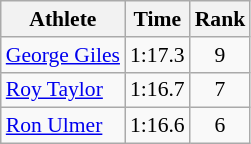<table class="wikitable" style="font-size:90%;">
<tr>
<th>Athlete</th>
<th>Time</th>
<th>Rank</th>
</tr>
<tr align=center>
<td align=left><a href='#'>George Giles</a></td>
<td>1:17.3</td>
<td>9</td>
</tr>
<tr align=center>
<td align=left><a href='#'>Roy Taylor</a></td>
<td>1:16.7</td>
<td>7</td>
</tr>
<tr align=center>
<td align=left><a href='#'>Ron Ulmer</a></td>
<td>1:16.6</td>
<td>6</td>
</tr>
</table>
